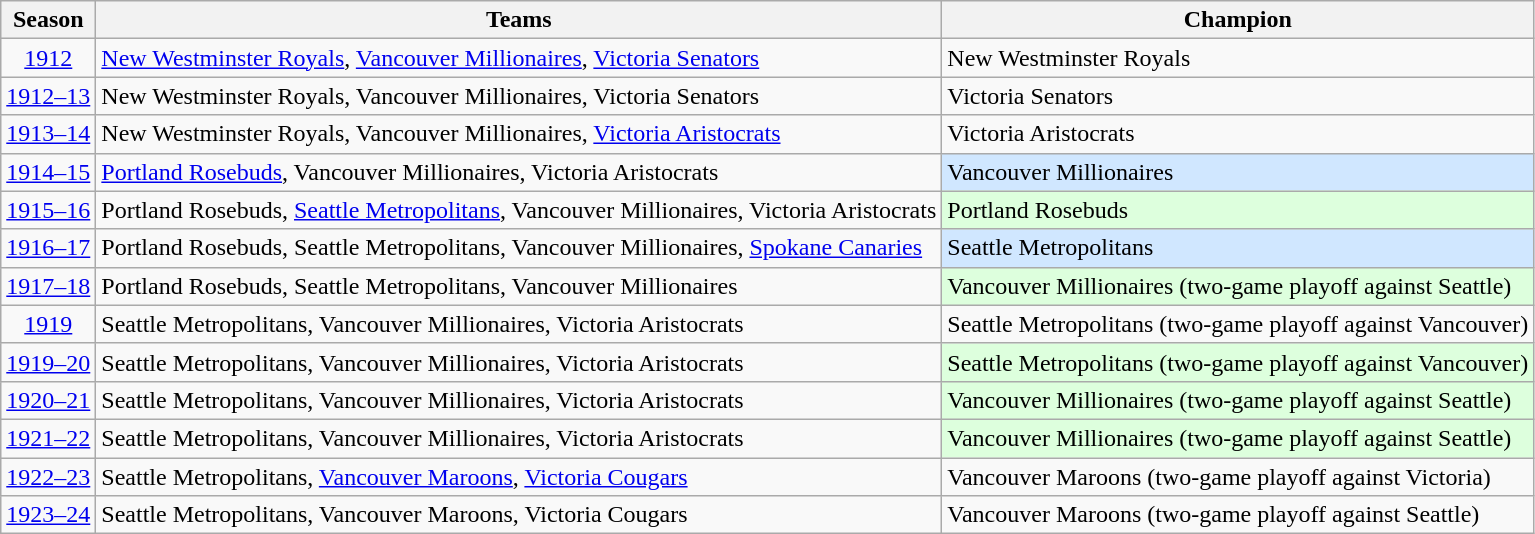<table class=wikitable>
<tr>
<th>Season</th>
<th>Teams</th>
<th>Champion</th>
</tr>
<tr>
<td align=center><a href='#'>1912</a></td>
<td><a href='#'>New Westminster Royals</a>, <a href='#'>Vancouver Millionaires</a>, <a href='#'>Victoria Senators</a></td>
<td>New Westminster Royals</td>
</tr>
<tr>
<td align=center><a href='#'>1912–13</a></td>
<td>New Westminster Royals, Vancouver Millionaires, Victoria Senators</td>
<td>Victoria Senators</td>
</tr>
<tr>
<td align=center><a href='#'>1913–14</a></td>
<td>New Westminster Royals, Vancouver Millionaires, <a href='#'>Victoria Aristocrats</a></td>
<td>Victoria Aristocrats</td>
</tr>
<tr>
<td align=center><a href='#'>1914–15</a></td>
<td><a href='#'>Portland Rosebuds</a>, Vancouver Millionaires, Victoria Aristocrats</td>
<td style="background:#D0E7FF">Vancouver Millionaires </td>
</tr>
<tr>
<td align=center><a href='#'>1915–16</a></td>
<td>Portland Rosebuds, <a href='#'>Seattle Metropolitans</a>, Vancouver Millionaires, Victoria Aristocrats</td>
<td style="background:#DDFFDD">Portland Rosebuds </td>
</tr>
<tr>
<td align=center><a href='#'>1916–17</a></td>
<td>Portland Rosebuds, Seattle Metropolitans, Vancouver Millionaires, <a href='#'>Spokane Canaries</a></td>
<td style="background:#D0E7FF">Seattle Metropolitans </td>
</tr>
<tr>
<td align=center><a href='#'>1917–18</a></td>
<td>Portland Rosebuds, Seattle Metropolitans, Vancouver Millionaires</td>
<td style="background:#DDFFDD">Vancouver Millionaires (two-game playoff against Seattle) </td>
</tr>
<tr>
<td align=center><a href='#'>1919</a></td>
<td>Seattle Metropolitans, Vancouver Millionaires, Victoria Aristocrats</td>
<td>Seattle Metropolitans (two-game playoff against Vancouver)</td>
</tr>
<tr>
<td align=center><a href='#'>1919–20</a></td>
<td>Seattle Metropolitans, Vancouver Millionaires, Victoria Aristocrats</td>
<td style="background:#DDFFDD">Seattle Metropolitans (two-game playoff against Vancouver) </td>
</tr>
<tr>
<td align=center><a href='#'>1920–21</a></td>
<td>Seattle Metropolitans, Vancouver Millionaires, Victoria Aristocrats</td>
<td style="background:#DDFFDD">Vancouver Millionaires (two-game playoff against Seattle) </td>
</tr>
<tr>
<td align=center><a href='#'>1921–22</a></td>
<td>Seattle Metropolitans, Vancouver Millionaires, Victoria Aristocrats</td>
<td style="background:#DDFFDD">Vancouver Millionaires (two-game playoff against Seattle) </td>
</tr>
<tr>
<td align=center><a href='#'>1922–23</a></td>
<td>Seattle Metropolitans, <a href='#'>Vancouver Maroons</a>, <a href='#'>Victoria Cougars</a></td>
<td>Vancouver Maroons (two-game playoff against Victoria)</td>
</tr>
<tr>
<td align=center><a href='#'>1923–24</a></td>
<td>Seattle Metropolitans, Vancouver Maroons, Victoria Cougars</td>
<td>Vancouver Maroons (two-game playoff against Seattle)</td>
</tr>
</table>
